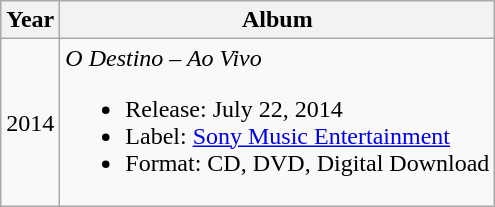<table class="wikitable" style="text-align:center;">
<tr>
<th>Year</th>
<th>Album</th>
</tr>
<tr>
<td>2014</td>
<td style="text-align:left;"><em>O Destino – Ao Vivo</em><br><ul><li>Release: July 22, 2014</li><li>Label: <a href='#'>Sony Music Entertainment</a></li><li>Format: CD, DVD, Digital Download</li></ul></td>
</tr>
</table>
